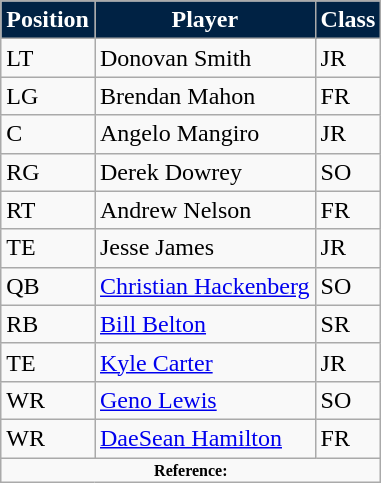<table class="wikitable">
<tr>
<th style="background:#024; color:#fff;">Position</th>
<th style="background:#024; color:#fff;">Player</th>
<th style="background:#024; color:#fff;">Class</th>
</tr>
<tr>
<td>LT</td>
<td>Donovan Smith</td>
<td>JR</td>
</tr>
<tr>
<td>LG</td>
<td>Brendan Mahon</td>
<td>FR</td>
</tr>
<tr>
<td>C</td>
<td>Angelo Mangiro</td>
<td>JR</td>
</tr>
<tr>
<td>RG</td>
<td>Derek Dowrey</td>
<td>SO</td>
</tr>
<tr>
<td>RT</td>
<td>Andrew Nelson</td>
<td>FR</td>
</tr>
<tr>
<td>TE</td>
<td>Jesse James</td>
<td>JR</td>
</tr>
<tr>
<td>QB</td>
<td><a href='#'>Christian Hackenberg</a></td>
<td>SO</td>
</tr>
<tr>
<td>RB</td>
<td><a href='#'>Bill Belton</a></td>
<td>SR</td>
</tr>
<tr>
<td>TE</td>
<td><a href='#'>Kyle Carter</a></td>
<td>JR</td>
</tr>
<tr>
<td>WR</td>
<td><a href='#'>Geno Lewis</a></td>
<td>SO</td>
</tr>
<tr>
<td>WR</td>
<td><a href='#'>DaeSean Hamilton</a></td>
<td>FR</td>
</tr>
<tr>
<td colspan="3" style="font-size:8pt; text-align:center;"><strong>Reference:</strong></td>
</tr>
</table>
